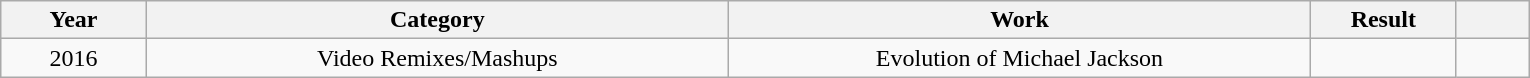<table class="wikitable">
<tr>
<th style="width:5%;">Year</th>
<th style="width:20%;">Category</th>
<th style="width:20%;">Work</th>
<th style="width:5%;">Result</th>
<th style="width:2.5%;"></th>
</tr>
<tr>
<td style="text-align:center;">2016</td>
<td style="text-align:center;">Video Remixes/Mashups</td>
<td style="text-align:center;">Evolution of Michael Jackson</td>
<td></td>
<td style="text-align:center;"></td>
</tr>
</table>
